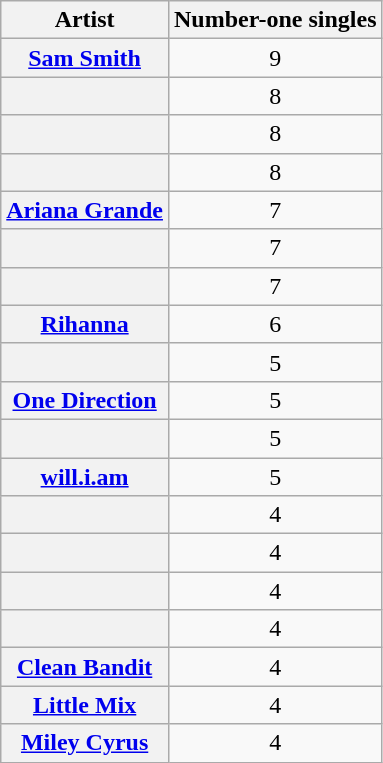<table class="wikitable plainrowheaders sortable">
<tr>
<th scope=col>Artist</th>
<th scope=col>Number-one singles</th>
</tr>
<tr>
<th scope=row><a href='#'>Sam Smith</a></th>
<td align=center>9</td>
</tr>
<tr>
<th scope=row></th>
<td align=center>8</td>
</tr>
<tr>
<th scope=row></th>
<td align=center>8</td>
</tr>
<tr>
<th scope=row></th>
<td align=center>8</td>
</tr>
<tr>
<th scope=row><a href='#'>Ariana Grande</a></th>
<td align=center>7</td>
</tr>
<tr>
<th scope=row></th>
<td align=center>7</td>
</tr>
<tr>
<th scope=row></th>
<td align=center>7</td>
</tr>
<tr>
<th scope=row><a href='#'>Rihanna</a></th>
<td align=center>6</td>
</tr>
<tr>
<th scope=row></th>
<td align=center>5</td>
</tr>
<tr>
<th scope=row><a href='#'>One Direction</a></th>
<td align=center>5</td>
</tr>
<tr>
<th scope=row></th>
<td align=center>5</td>
</tr>
<tr>
<th scope=row><a href='#'>will.i.am</a></th>
<td align=center>5</td>
</tr>
<tr>
<th scope=row></th>
<td align=center>4</td>
</tr>
<tr>
<th scope=row></th>
<td align=center>4</td>
</tr>
<tr>
<th scope=row></th>
<td align=center>4</td>
</tr>
<tr>
<th scope=row></th>
<td align=center>4</td>
</tr>
<tr>
<th scope=row><a href='#'>Clean Bandit</a></th>
<td align=center>4</td>
</tr>
<tr>
<th scope=row><a href='#'>Little Mix</a></th>
<td align=center>4</td>
</tr>
<tr>
<th scope=row><a href='#'>Miley Cyrus</a></th>
<td align=center>4</td>
</tr>
</table>
